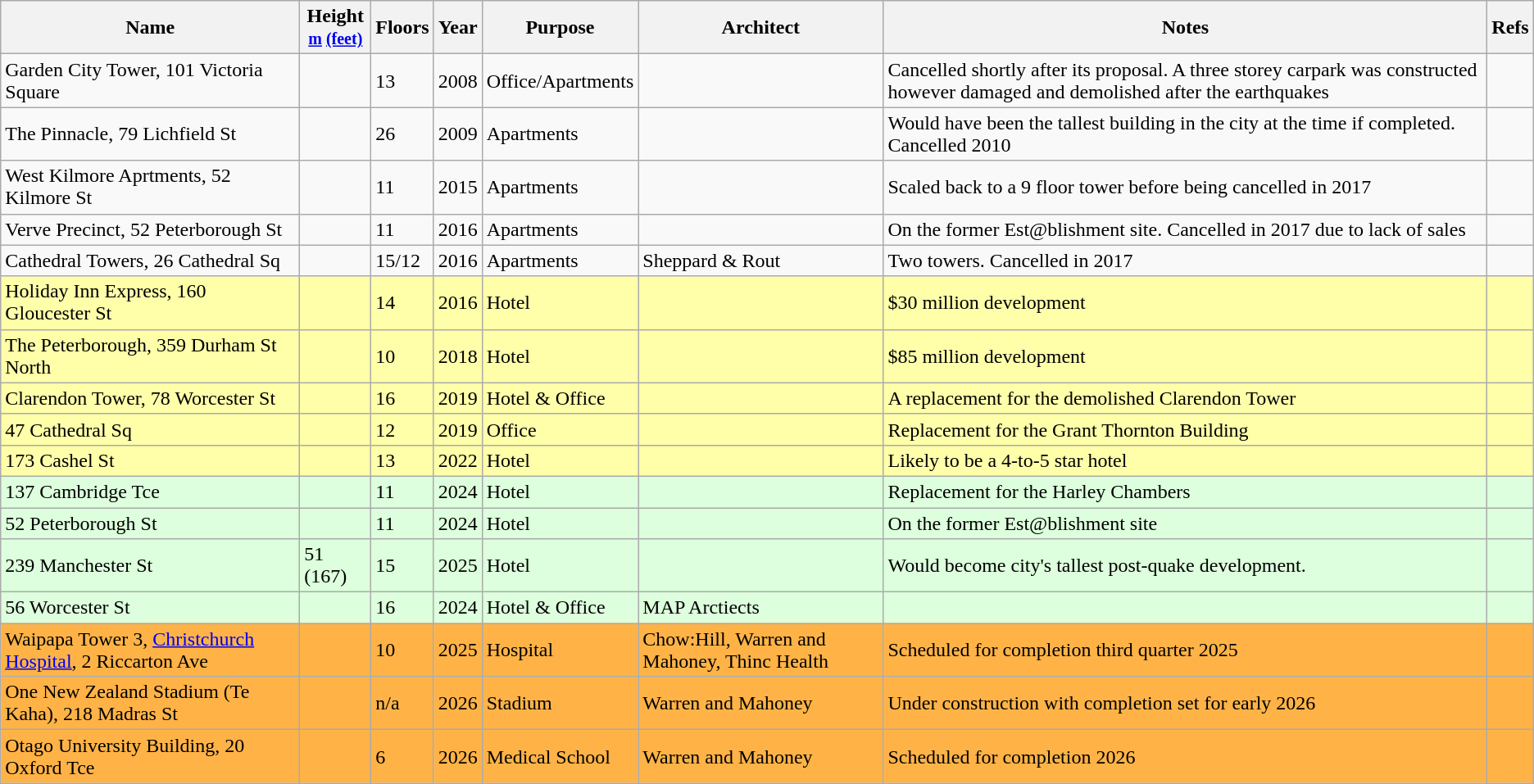<table class="wikitable sortable">
<tr>
<th>Name</th>
<th>Height<br><small><a href='#'>m</a> <a href='#'>(feet)</a></small></th>
<th>Floors</th>
<th>Year</th>
<th>Purpose</th>
<th>Architect</th>
<th>Notes</th>
<th>Refs</th>
</tr>
<tr -bgcolor=#FF7F50>
<td>Garden City Tower, 101 Victoria Square</td>
<td></td>
<td>13</td>
<td>2008</td>
<td>Office/Apartments</td>
<td></td>
<td>Cancelled shortly after its proposal. A three storey carpark was constructed however damaged and demolished after the earthquakes</td>
<td></td>
</tr>
<tr -bgcolor=#FF7F50>
<td>The Pinnacle, 79 Lichfield St</td>
<td></td>
<td>26</td>
<td>2009</td>
<td>Apartments</td>
<td></td>
<td>Would have been the tallest building in the city at the time if completed. Cancelled 2010</td>
<td></td>
</tr>
<tr -bgcolor=#FF7F50>
<td>West Kilmore Aprtments, 52 Kilmore St</td>
<td></td>
<td>11</td>
<td>2015</td>
<td>Apartments</td>
<td></td>
<td>Scaled back to a 9 floor tower before being cancelled in 2017</td>
<td></td>
</tr>
<tr -bgcolor=#FF7F50>
<td>Verve Precinct, 52 Peterborough St</td>
<td></td>
<td>11</td>
<td>2016</td>
<td>Apartments</td>
<td></td>
<td>On the former Est@blishment site. Cancelled in 2017 due to lack of sales</td>
<td></td>
</tr>
<tr -bgcolor=#FF7F50>
<td>Cathedral Towers, 26 Cathedral Sq</td>
<td></td>
<td>15/12</td>
<td>2016</td>
<td>Apartments</td>
<td>Sheppard & Rout</td>
<td>Two towers. Cancelled in 2017</td>
<td></td>
</tr>
<tr bgcolor=#ffa>
<td>Holiday Inn Express, 160 Gloucester St</td>
<td></td>
<td>14</td>
<td>2016</td>
<td>Hotel</td>
<td></td>
<td>$30 million development</td>
<td></td>
</tr>
<tr bgcolor=#ffa>
<td>The Peterborough, 359 Durham St North</td>
<td></td>
<td>10</td>
<td>2018</td>
<td>Hotel</td>
<td></td>
<td>$85 million development</td>
<td></td>
</tr>
<tr bgcolor=#ffa>
<td>Clarendon Tower, 78 Worcester St</td>
<td></td>
<td>16</td>
<td>2019</td>
<td>Hotel & Office</td>
<td></td>
<td>A replacement for the demolished Clarendon Tower</td>
<td></td>
</tr>
<tr bgcolor=#ffa>
<td>47 Cathedral Sq</td>
<td></td>
<td>12</td>
<td>2019</td>
<td>Office</td>
<td></td>
<td>Replacement for the Grant Thornton Building</td>
<td></td>
</tr>
<tr bgcolor=#ffa>
<td>173 Cashel St</td>
<td></td>
<td>13</td>
<td>2022</td>
<td>Hotel</td>
<td></td>
<td>Likely to be a 4-to-5 star hotel</td>
<td></td>
</tr>
<tr bgcolor=#ddffdd>
<td>137 Cambridge Tce</td>
<td></td>
<td>11</td>
<td>2024</td>
<td>Hotel</td>
<td></td>
<td>Replacement for the Harley Chambers</td>
<td></td>
</tr>
<tr bgcolor=#ddffdd>
<td>52 Peterborough St</td>
<td></td>
<td>11</td>
<td>2024</td>
<td>Hotel</td>
<td></td>
<td>On the former Est@blishment site</td>
<td></td>
</tr>
<tr bgcolor=#ddffdd>
<td>239 Manchester St</td>
<td>51 (167)</td>
<td>15</td>
<td>2025</td>
<td>Hotel</td>
<td></td>
<td>Would become city's tallest post-quake development.</td>
<td></td>
</tr>
<tr bgcolor=#ddffdd>
<td>56 Worcester St</td>
<td></td>
<td>16</td>
<td>2024</td>
<td>Hotel & Office</td>
<td>MAP Arctiects</td>
<td></td>
<td></td>
</tr>
<tr bgcolor="FFB347">
<td>Waipapa Tower 3, <a href='#'>Christchurch Hospital</a>, 2 Riccarton Ave</td>
<td></td>
<td>10</td>
<td>2025</td>
<td>Hospital</td>
<td>Chow:Hill, Warren and Mahoney, Thinc Health</td>
<td>Scheduled for completion third quarter 2025</td>
<td></td>
</tr>
<tr bgcolor="FFB347">
<td>One New Zealand Stadium (Te Kaha), 218 Madras St</td>
<td></td>
<td>n/a</td>
<td>2026</td>
<td>Stadium</td>
<td>Warren and Mahoney</td>
<td>Under construction with completion set for early 2026</td>
<td></td>
</tr>
<tr bgcolor="FFB347">
<td>Otago University Building, 20 Oxford Tce</td>
<td></td>
<td>6</td>
<td>2026</td>
<td>Medical School</td>
<td>Warren and Mahoney</td>
<td>Scheduled for completion 2026</td>
<td></td>
</tr>
</table>
